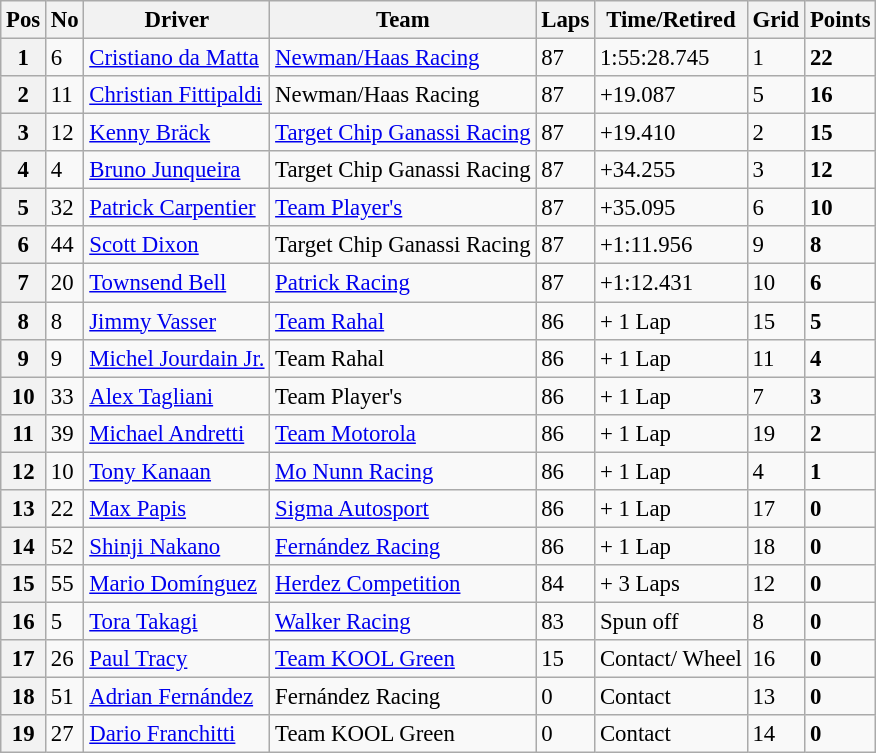<table class="wikitable" style="font-size:95%;">
<tr>
<th>Pos</th>
<th>No</th>
<th>Driver</th>
<th>Team</th>
<th>Laps</th>
<th>Time/Retired</th>
<th>Grid</th>
<th>Points</th>
</tr>
<tr>
<th>1</th>
<td>6</td>
<td> <a href='#'>Cristiano da Matta</a></td>
<td><a href='#'>Newman/Haas Racing</a></td>
<td>87</td>
<td>1:55:28.745</td>
<td>1</td>
<td><strong>22</strong></td>
</tr>
<tr>
<th>2</th>
<td>11</td>
<td> <a href='#'>Christian Fittipaldi</a></td>
<td>Newman/Haas Racing</td>
<td>87</td>
<td>+19.087</td>
<td>5</td>
<td><strong>16</strong></td>
</tr>
<tr>
<th>3</th>
<td>12</td>
<td> <a href='#'>Kenny Bräck</a></td>
<td><a href='#'>Target Chip Ganassi Racing</a></td>
<td>87</td>
<td>+19.410</td>
<td>2</td>
<td><strong>15</strong></td>
</tr>
<tr>
<th>4</th>
<td>4</td>
<td> <a href='#'>Bruno Junqueira</a></td>
<td>Target Chip Ganassi Racing</td>
<td>87</td>
<td>+34.255</td>
<td>3</td>
<td><strong>12</strong></td>
</tr>
<tr>
<th>5</th>
<td>32</td>
<td> <a href='#'>Patrick Carpentier</a></td>
<td><a href='#'>Team Player's</a></td>
<td>87</td>
<td>+35.095</td>
<td>6</td>
<td><strong>10</strong></td>
</tr>
<tr>
<th>6</th>
<td>44</td>
<td> <a href='#'>Scott Dixon</a></td>
<td>Target Chip Ganassi Racing</td>
<td>87</td>
<td>+1:11.956</td>
<td>9</td>
<td><strong>8</strong></td>
</tr>
<tr>
<th>7</th>
<td>20</td>
<td> <a href='#'>Townsend Bell</a></td>
<td><a href='#'>Patrick Racing</a></td>
<td>87</td>
<td>+1:12.431</td>
<td>10</td>
<td><strong>6</strong></td>
</tr>
<tr>
<th>8</th>
<td>8</td>
<td> <a href='#'>Jimmy Vasser</a></td>
<td><a href='#'>Team Rahal</a></td>
<td>86</td>
<td>+ 1 Lap</td>
<td>15</td>
<td><strong>5</strong></td>
</tr>
<tr>
<th>9</th>
<td>9</td>
<td> <a href='#'>Michel Jourdain Jr.</a></td>
<td>Team Rahal</td>
<td>86</td>
<td>+ 1 Lap</td>
<td>11</td>
<td><strong>4</strong></td>
</tr>
<tr>
<th>10</th>
<td>33</td>
<td> <a href='#'>Alex Tagliani</a></td>
<td>Team Player's</td>
<td>86</td>
<td>+ 1 Lap</td>
<td>7</td>
<td><strong>3</strong></td>
</tr>
<tr>
<th>11</th>
<td>39</td>
<td> <a href='#'>Michael Andretti</a></td>
<td><a href='#'>Team Motorola</a></td>
<td>86</td>
<td>+ 1 Lap</td>
<td>19</td>
<td><strong>2</strong></td>
</tr>
<tr>
<th>12</th>
<td>10</td>
<td> <a href='#'>Tony Kanaan</a></td>
<td><a href='#'>Mo Nunn Racing</a></td>
<td>86</td>
<td>+ 1 Lap</td>
<td>4</td>
<td><strong>1</strong></td>
</tr>
<tr>
<th>13</th>
<td>22</td>
<td> <a href='#'>Max Papis</a></td>
<td><a href='#'>Sigma Autosport</a></td>
<td>86</td>
<td>+ 1 Lap</td>
<td>17</td>
<td><strong>0</strong></td>
</tr>
<tr>
<th>14</th>
<td>52</td>
<td> <a href='#'>Shinji Nakano</a></td>
<td><a href='#'>Fernández Racing</a></td>
<td>86</td>
<td>+ 1 Lap</td>
<td>18</td>
<td><strong>0</strong></td>
</tr>
<tr>
<th>15</th>
<td>55</td>
<td> <a href='#'>Mario Domínguez</a></td>
<td><a href='#'>Herdez Competition</a></td>
<td>84</td>
<td>+ 3 Laps</td>
<td>12</td>
<td><strong>0</strong></td>
</tr>
<tr>
<th>16</th>
<td>5</td>
<td> <a href='#'>Tora Takagi</a></td>
<td><a href='#'>Walker Racing</a></td>
<td>83</td>
<td>Spun off</td>
<td>8</td>
<td><strong>0</strong></td>
</tr>
<tr>
<th>17</th>
<td>26</td>
<td> <a href='#'>Paul Tracy</a></td>
<td><a href='#'>Team KOOL Green</a></td>
<td>15</td>
<td>Contact/ Wheel</td>
<td>16</td>
<td><strong>0</strong></td>
</tr>
<tr>
<th>18</th>
<td>51</td>
<td> <a href='#'>Adrian Fernández</a></td>
<td>Fernández Racing</td>
<td>0</td>
<td>Contact</td>
<td>13</td>
<td><strong>0</strong></td>
</tr>
<tr>
<th>19</th>
<td>27</td>
<td> <a href='#'>Dario Franchitti</a></td>
<td>Team KOOL Green</td>
<td>0</td>
<td>Contact</td>
<td>14</td>
<td><strong>0</strong></td>
</tr>
</table>
